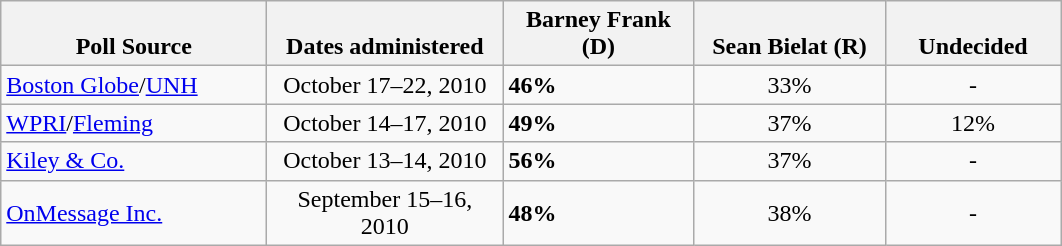<table class="wikitable">
<tr valign=bottom>
<th width=170px>Poll Source</th>
<th width=150px>Dates administered</th>
<th width=120px>Barney Frank (D)</th>
<th width=120px>Sean Bielat (R)</th>
<th width=110px>Undecided</th>
</tr>
<tr>
<td><a href='#'>Boston Globe</a>/<a href='#'>UNH</a></td>
<td align=center>October 17–22, 2010</td>
<td><strong>46%</strong></td>
<td align=center>33%</td>
<td align=center>-</td>
</tr>
<tr>
<td><a href='#'>WPRI</a>/<a href='#'>Fleming</a></td>
<td align=center>October 14–17, 2010</td>
<td><strong>49%</strong></td>
<td align=center>37%</td>
<td align=center>12%</td>
</tr>
<tr>
<td><a href='#'>Kiley & Co.</a></td>
<td align=center>October 13–14, 2010</td>
<td><strong>56%</strong></td>
<td align=center>37%</td>
<td align=center>-</td>
</tr>
<tr>
<td><a href='#'>OnMessage Inc.</a></td>
<td align=center>September 15–16, 2010</td>
<td><strong>48%</strong></td>
<td align=center>38%</td>
<td align=center>-</td>
</tr>
</table>
